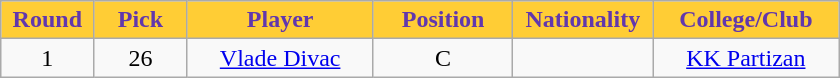<table class="wikitable sortable sortable">
<tr>
<th style="background:#ffcd35; color:#6137ad" width="10%">Round</th>
<th style="background:#ffcd35; color:#6137ad" width="10%">Pick</th>
<th style="background:#ffcd35; color:#6137ad" width="20%">Player</th>
<th style="background:#ffcd35; color:#6137ad" width="15%">Position</th>
<th style="background:#ffcd35; color:#6137ad" width="15%">Nationality</th>
<th style="background:#ffcd35; color:#6137ad" width="20%">College/Club</th>
</tr>
<tr style="text-align: center">
<td>1</td>
<td>26</td>
<td><a href='#'>Vlade Divac</a></td>
<td>C</td>
<td></td>
<td> <a href='#'>KK Partizan</a></td>
</tr>
</table>
